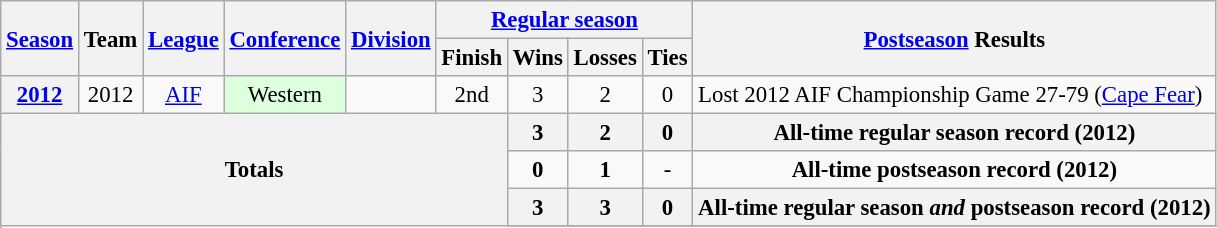<table class="wikitable" style="font-size: 95%;">
<tr>
<th rowspan="2"><a href='#'>Season</a></th>
<th rowspan="2">Team</th>
<th rowspan="2"><a href='#'>League</a></th>
<th rowspan="2"><a href='#'>Conference</a></th>
<th rowspan="2"><a href='#'>Division</a></th>
<th colspan="4"><a href='#'>Regular season</a></th>
<th rowspan="2"><a href='#'>Postseason</a> Results</th>
</tr>
<tr>
<th>Finish</th>
<th>Wins</th>
<th>Losses</th>
<th>Ties</th>
</tr>
<tr background:#fcc;">
<th style="text-align:center;"><a href='#'>2012</a></th>
<td style="text-align:center;">2012</td>
<td style="text-align:center;"><a href='#'>AIF</a></td>
<td style="text-align:center; background:#dfd;">Western</td>
<td style="text-align:center;"></td>
<td style="text-align:center;">2nd</td>
<td style="text-align:center;">3</td>
<td style="text-align:center;">2</td>
<td style="text-align:center;">0</td>
<td>Lost 2012 AIF Championship Game 27-79 (<a href='#'>Cape Fear</a>)</td>
</tr>
<tr>
<th style="text-align:center;" rowspan="5" colspan="6">Totals</th>
<th style="text-align:center;"><strong>3</strong></th>
<th style="text-align:center;"><strong>2</strong></th>
<th style="text-align:center;"><strong>0</strong></th>
<th style="text-align:center;" colspan="3"><strong>All-time regular season record (2012)</strong></th>
</tr>
<tr style="text-align:center;">
<td><strong>0</strong></td>
<td><strong>1</strong></td>
<td>-</td>
<td colspan="3"><strong>All-time postseason record (2012)</strong></td>
</tr>
<tr>
<th style="text-align:center;"><strong>3</strong></th>
<th style="text-align:center;"><strong>3</strong></th>
<th style="text-align:center;"><strong>0</strong></th>
<th style="text-align:center;" colspan="3"><strong>All-time regular season <em>and</em>  postseason record (2012)</strong></th>
</tr>
<tr>
</tr>
</table>
